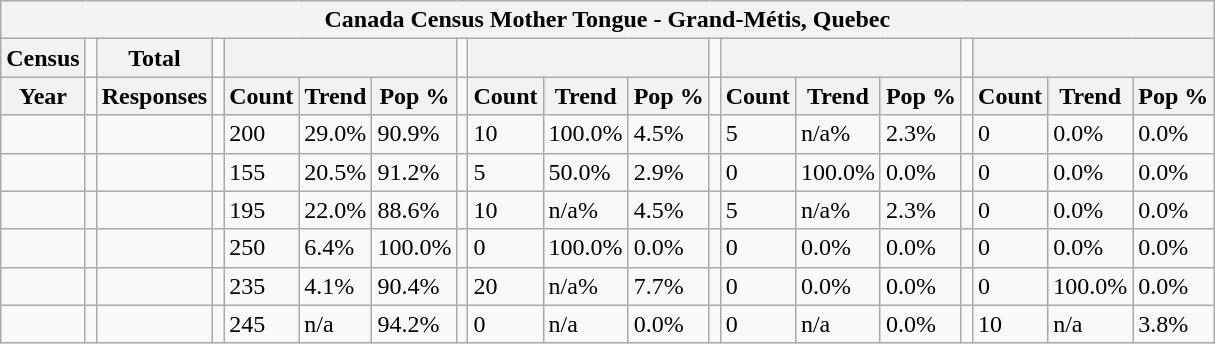<table class="wikitable">
<tr>
<th colspan="19">Canada Census Mother Tongue - Grand-Métis, Quebec</th>
</tr>
<tr>
<th>Census</th>
<td></td>
<th>Total</th>
<td colspan="1"></td>
<th colspan="3"></th>
<td colspan="1"></td>
<th colspan="3"></th>
<td colspan="1"></td>
<th colspan="3"></th>
<td colspan="1"></td>
<th colspan="3"></th>
</tr>
<tr>
<th>Year</th>
<td></td>
<th>Responses</th>
<td></td>
<th>Count</th>
<th>Trend</th>
<th>Pop %</th>
<td></td>
<th>Count</th>
<th>Trend</th>
<th>Pop %</th>
<td></td>
<th>Count</th>
<th>Trend</th>
<th>Pop %</th>
<td></td>
<th>Count</th>
<th>Trend</th>
<th>Pop %</th>
</tr>
<tr>
<td></td>
<td></td>
<td></td>
<td></td>
<td>200</td>
<td> 29.0%</td>
<td>90.9%</td>
<td></td>
<td>10</td>
<td> 100.0%</td>
<td>4.5%</td>
<td></td>
<td>5</td>
<td> n/a%</td>
<td>2.3%</td>
<td></td>
<td>0</td>
<td> 0.0%</td>
<td>0.0%</td>
</tr>
<tr>
<td></td>
<td></td>
<td></td>
<td></td>
<td>155</td>
<td> 20.5%</td>
<td>91.2%</td>
<td></td>
<td>5</td>
<td> 50.0%</td>
<td>2.9%</td>
<td></td>
<td>0</td>
<td> 100.0%</td>
<td>0.0%</td>
<td></td>
<td>0</td>
<td> 0.0%</td>
<td>0.0%</td>
</tr>
<tr>
<td></td>
<td></td>
<td></td>
<td></td>
<td>195</td>
<td> 22.0%</td>
<td>88.6%</td>
<td></td>
<td>10</td>
<td> n/a%</td>
<td>4.5%</td>
<td></td>
<td>5</td>
<td> n/a%</td>
<td>2.3%</td>
<td></td>
<td>0</td>
<td> 0.0%</td>
<td>0.0%</td>
</tr>
<tr>
<td></td>
<td></td>
<td></td>
<td></td>
<td>250</td>
<td> 6.4%</td>
<td>100.0%</td>
<td></td>
<td>0</td>
<td> 100.0%</td>
<td>0.0%</td>
<td></td>
<td>0</td>
<td> 0.0%</td>
<td>0.0%</td>
<td></td>
<td>0</td>
<td> 0.0%</td>
<td>0.0%</td>
</tr>
<tr>
<td></td>
<td></td>
<td></td>
<td></td>
<td>235</td>
<td> 4.1%</td>
<td>90.4%</td>
<td></td>
<td>20</td>
<td> n/a%</td>
<td>7.7%</td>
<td></td>
<td>0</td>
<td> 0.0%</td>
<td>0.0%</td>
<td></td>
<td>0</td>
<td> 100.0%</td>
<td>0.0%</td>
</tr>
<tr>
<td></td>
<td></td>
<td></td>
<td></td>
<td>245</td>
<td>n/a</td>
<td>94.2%</td>
<td></td>
<td>0</td>
<td>n/a</td>
<td>0.0%</td>
<td></td>
<td>0</td>
<td>n/a</td>
<td>0.0%</td>
<td></td>
<td>10</td>
<td>n/a</td>
<td>3.8%</td>
</tr>
</table>
